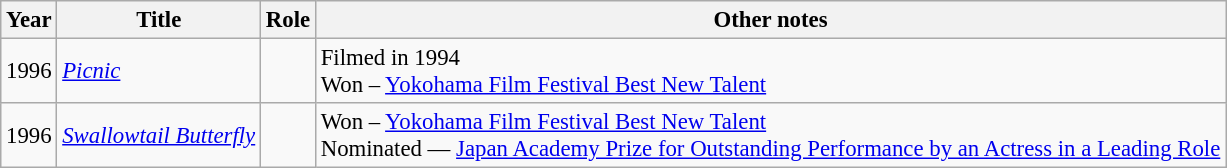<table class="wikitable" style="font-size: 95%;">
<tr>
<th>Year</th>
<th>Title</th>
<th>Role</th>
<th>Other notes</th>
</tr>
<tr>
<td>1996</td>
<td><em><a href='#'>Picnic</a></em></td>
<td></td>
<td>Filmed in 1994<br>Won – <a href='#'>Yokohama Film Festival Best New Talent</a></td>
</tr>
<tr>
<td>1996</td>
<td><em><a href='#'>Swallowtail Butterfly</a></em></td>
<td></td>
<td>Won – <a href='#'>Yokohama Film Festival Best New Talent</a><br>Nominated — <a href='#'>Japan Academy Prize for Outstanding Performance by an Actress in a Leading Role</a></td>
</tr>
</table>
